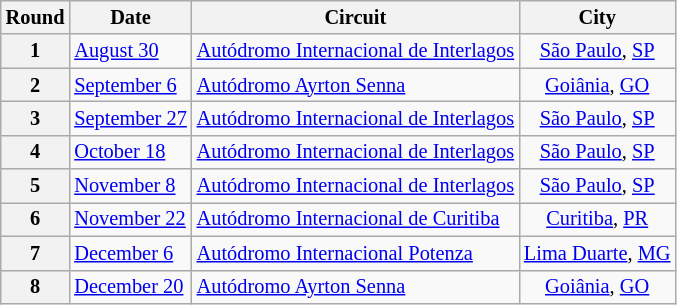<table class="wikitable" style="font-size: 85%;">
<tr>
<th>Round</th>
<th>Date</th>
<th>Circuit</th>
<th>City</th>
</tr>
<tr>
<th>1</th>
<td><a href='#'>August 30</a></td>
<td><a href='#'>Autódromo Internacional de Interlagos</a></td>
<td align="center"><a href='#'>São Paulo</a>, <a href='#'>SP</a></td>
</tr>
<tr>
<th>2</th>
<td><a href='#'>September 6</a></td>
<td><a href='#'>Autódromo Ayrton Senna</a></td>
<td align="center"><a href='#'>Goiânia</a>, <a href='#'>GO</a></td>
</tr>
<tr>
<th>3</th>
<td><a href='#'>September 27</a></td>
<td><a href='#'>Autódromo Internacional de Interlagos</a></td>
<td align="center"><a href='#'>São Paulo</a>, <a href='#'>SP</a></td>
</tr>
<tr>
<th>4</th>
<td><a href='#'>October 18</a></td>
<td><a href='#'>Autódromo Internacional de Interlagos</a></td>
<td align="center"><a href='#'>São Paulo</a>, <a href='#'>SP</a></td>
</tr>
<tr>
<th>5</th>
<td><a href='#'>November 8</a></td>
<td><a href='#'>Autódromo Internacional de Interlagos</a></td>
<td align="center"><a href='#'>São Paulo</a>, <a href='#'>SP</a></td>
</tr>
<tr>
<th>6</th>
<td><a href='#'>November 22</a></td>
<td><a href='#'>Autódromo Internacional de Curitiba</a></td>
<td align="center"><a href='#'>Curitiba</a>, <a href='#'>PR</a></td>
</tr>
<tr>
<th>7</th>
<td><a href='#'>December 6</a></td>
<td><a href='#'>Autódromo Internacional Potenza</a></td>
<td align="center"><a href='#'>Lima Duarte</a>, <a href='#'>MG</a></td>
</tr>
<tr>
<th>8</th>
<td><a href='#'>December 20</a></td>
<td><a href='#'>Autódromo Ayrton Senna</a></td>
<td align="center"><a href='#'>Goiânia</a>, <a href='#'>GO</a></td>
</tr>
</table>
